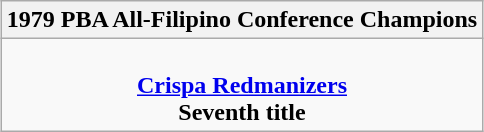<table class=wikitable style="text-align:center; margin:auto">
<tr>
<th>1979 PBA All-Filipino Conference Champions</th>
</tr>
<tr>
<td><br> <strong><a href='#'>Crispa Redmanizers</a></strong> <br> <strong>Seventh title</strong></td>
</tr>
</table>
